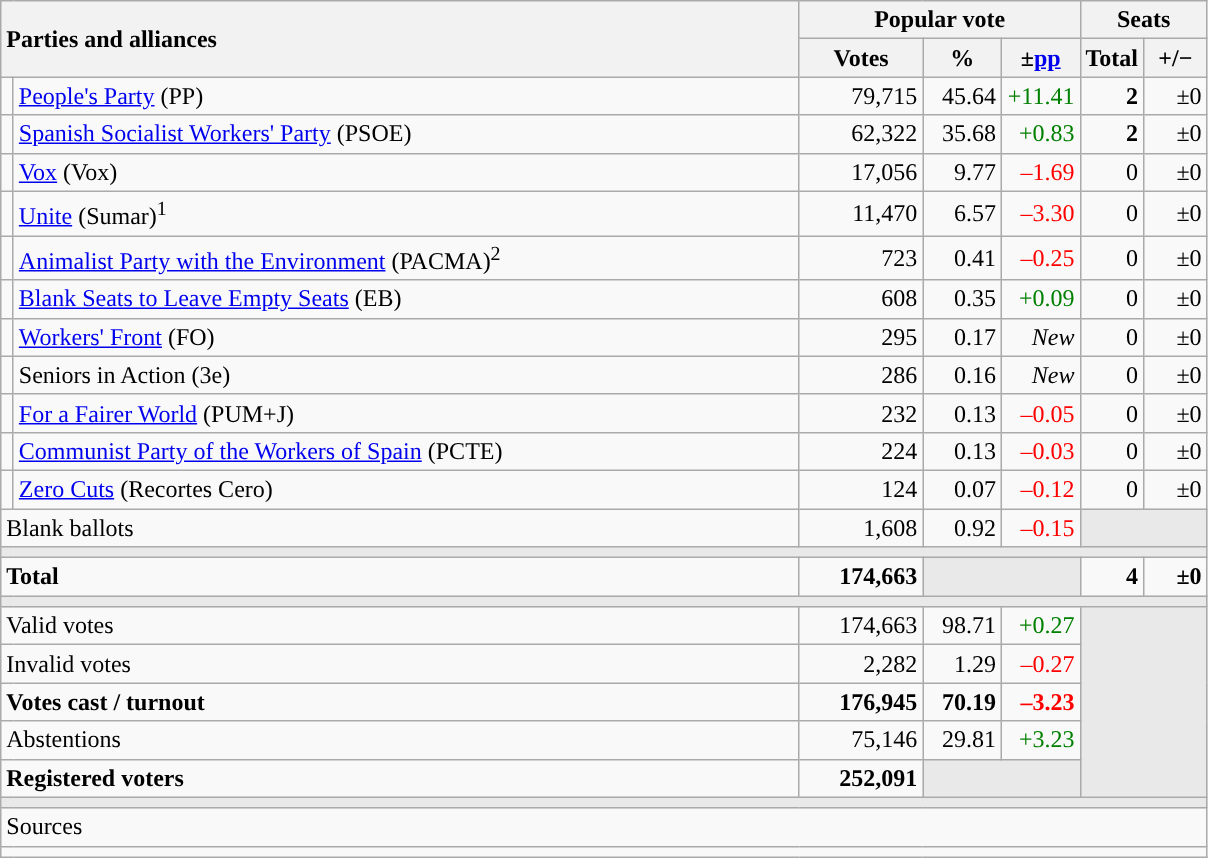<table class="wikitable" style="text-align:right;">
<tr>
<th style="text-align:left;" rowspan="2" colspan="2" width="525">Parties and alliances</th>
<th colspan="3">Popular vote</th>
<th colspan="2">Seats</th>
</tr>
<tr>
<th width="75">Votes</th>
<th width="45">%</th>
<th width="45">±<a href='#'>pp</a></th>
<th width="35">Total</th>
<th width="35">+/−</th>
</tr>
<tr>
<td width="1" style="color:inherit;background:"></td>
<td align="left"><a href='#'>People's Party</a> (PP)</td>
<td>79,715</td>
<td>45.64</td>
<td style="color:green;">+11.41</td>
<td><strong>2</strong></td>
<td>±0</td>
</tr>
<tr>
<td style="color:inherit;background:"></td>
<td align="left"><a href='#'>Spanish Socialist Workers' Party</a> (PSOE)</td>
<td>62,322</td>
<td>35.68</td>
<td style="color:green;">+0.83</td>
<td><strong>2</strong></td>
<td>±0</td>
</tr>
<tr>
<td style="color:inherit;background:"></td>
<td align="left"><a href='#'>Vox</a> (Vox)</td>
<td>17,056</td>
<td>9.77</td>
<td style="color:red;">–1.69</td>
<td>0</td>
<td>±0</td>
</tr>
<tr>
<td style="color:inherit;background:"></td>
<td align="left"><a href='#'>Unite</a> (Sumar)<sup>1</sup></td>
<td>11,470</td>
<td>6.57</td>
<td style="color:red;">–3.30</td>
<td>0</td>
<td>±0</td>
</tr>
<tr>
<td style="color:inherit;background:"></td>
<td align="left"><a href='#'>Animalist Party with the Environment</a> (PACMA)<sup>2</sup></td>
<td>723</td>
<td>0.41</td>
<td style="color:red;">–0.25</td>
<td>0</td>
<td>±0</td>
</tr>
<tr>
<td style="color:inherit;background:"></td>
<td align="left"><a href='#'>Blank Seats to Leave Empty Seats</a> (EB)</td>
<td>608</td>
<td>0.35</td>
<td style="color:green;">+0.09</td>
<td>0</td>
<td>±0</td>
</tr>
<tr>
<td style="color:inherit;background:"></td>
<td align="left"><a href='#'>Workers' Front</a> (FO)</td>
<td>295</td>
<td>0.17</td>
<td><em>New</em></td>
<td>0</td>
<td>±0</td>
</tr>
<tr>
<td style="color:inherit;background:"></td>
<td align="left">Seniors in Action (3e)</td>
<td>286</td>
<td>0.16</td>
<td><em>New</em></td>
<td>0</td>
<td>±0</td>
</tr>
<tr>
<td style="color:inherit;background:"></td>
<td align="left"><a href='#'>For a Fairer World</a> (PUM+J)</td>
<td>232</td>
<td>0.13</td>
<td style="color:red;">–0.05</td>
<td>0</td>
<td>±0</td>
</tr>
<tr>
<td style="color:inherit;background:"></td>
<td align="left"><a href='#'>Communist Party of the Workers of Spain</a> (PCTE)</td>
<td>224</td>
<td>0.13</td>
<td style="color:red;">–0.03</td>
<td>0</td>
<td>±0</td>
</tr>
<tr>
<td style="color:inherit;background:"></td>
<td align="left"><a href='#'>Zero Cuts</a> (Recortes Cero)</td>
<td>124</td>
<td>0.07</td>
<td style="color:red;">–0.12</td>
<td>0</td>
<td>±0</td>
</tr>
<tr>
<td align="left" colspan="2">Blank ballots</td>
<td>1,608</td>
<td>0.92</td>
<td style="color:red;">–0.15</td>
<td bgcolor="#E9E9E9" colspan="2"></td>
</tr>
<tr>
<td colspan="7" bgcolor="#E9E9E9"></td>
</tr>
<tr style="font-weight:bold;">
<td align="left" colspan="2">Total</td>
<td>174,663</td>
<td bgcolor="#E9E9E9" colspan="2"></td>
<td>4</td>
<td>±0</td>
</tr>
<tr>
<td colspan="7" bgcolor="#E9E9E9"></td>
</tr>
<tr>
<td align="left" colspan="2">Valid votes</td>
<td>174,663</td>
<td>98.71</td>
<td style="color:green;">+0.27</td>
<td bgcolor="#E9E9E9" colspan="2" rowspan="5"></td>
</tr>
<tr>
<td align="left" colspan="2">Invalid votes</td>
<td>2,282</td>
<td>1.29</td>
<td style="color:red;">–0.27</td>
</tr>
<tr style="font-weight:bold;">
<td align="left" colspan="2">Votes cast / turnout</td>
<td>176,945</td>
<td>70.19</td>
<td style="color:red;">–3.23</td>
</tr>
<tr>
<td align="left" colspan="2">Abstentions</td>
<td>75,146</td>
<td>29.81</td>
<td style="color:green;">+3.23</td>
</tr>
<tr style="font-weight:bold;">
<td align="left" colspan="2">Registered voters</td>
<td>252,091</td>
<td bgcolor="#E9E9E9" colspan="2"></td>
</tr>
<tr>
<td colspan="7" bgcolor="#E9E9E9"></td>
</tr>
<tr>
<td align="left" colspan="7">Sources</td>
</tr>
<tr>
<td colspan="7" style="text-align:left; max-width:790px;"></td>
</tr>
</table>
